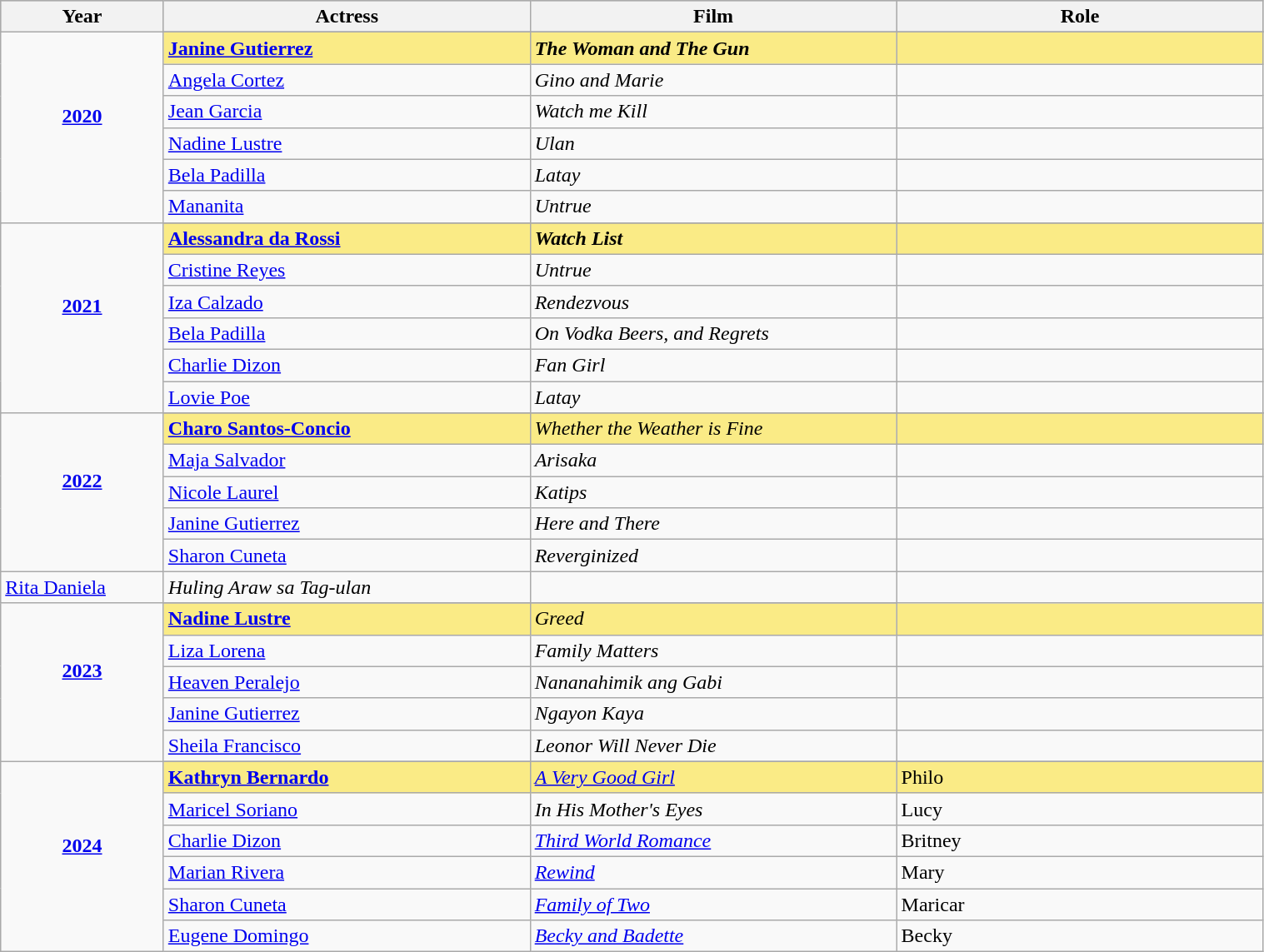<table class="wikitable" style="width:80%">
<tr bgcolor="#bebebe">
<th width="8%">Year</th>
<th width="18%">Actress</th>
<th width="18%">Film</th>
<th width="18%">Role</th>
</tr>
<tr>
<td rowspan=7 style="text-align:center"><strong><a href='#'>2020</a></strong><br> <br></td>
</tr>
<tr style="background:#FAEB86">
<td><strong><a href='#'>Janine Gutierrez</a></strong> </td>
<td><strong><em>The Woman and The Gun</em></strong></td>
<td></td>
</tr>
<tr>
<td><a href='#'>Angela Cortez</a></td>
<td><em>Gino and Marie</em></td>
<td></td>
</tr>
<tr>
<td><a href='#'>Jean Garcia</a></td>
<td><em>Watch me Kill</em></td>
<td></td>
</tr>
<tr>
<td><a href='#'>Nadine Lustre</a></td>
<td><em>Ulan</em></td>
<td></td>
</tr>
<tr>
<td><a href='#'>Bela Padilla</a></td>
<td><em>Latay</em></td>
<td></td>
</tr>
<tr>
<td><a href='#'>Mananita</a></td>
<td><em>Untrue</em></td>
<td></td>
</tr>
<tr>
<td rowspan=7 style="text-align:center"><strong><a href='#'>2021</a></strong><br> <br></td>
</tr>
<tr style="background:#FAEB86">
<td><strong><a href='#'>Alessandra da Rossi</a></strong> </td>
<td><strong><em>Watch List</em></strong></td>
<td></td>
</tr>
<tr>
<td><a href='#'>Cristine Reyes</a></td>
<td><em>Untrue</em></td>
<td></td>
</tr>
<tr>
<td><a href='#'>Iza Calzado</a></td>
<td><em>Rendezvous</em></td>
<td></td>
</tr>
<tr>
<td><a href='#'>Bela Padilla</a></td>
<td><em>On Vodka Beers, and Regrets</em></td>
<td></td>
</tr>
<tr>
<td><a href='#'>Charlie Dizon</a></td>
<td><em>Fan Girl</em></td>
<td></td>
</tr>
<tr>
<td><a href='#'>Lovie Poe</a></td>
<td><em>Latay</em></td>
<td></td>
</tr>
<tr>
<td rowspan=6 style="text-align:center"><strong><a href='#'>2022</a></strong><br> <br></td>
</tr>
<tr style="background:#FAEB86">
<td><strong><a href='#'>Charo Santos-Concio</a></strong> </td>
<td><em>Whether the Weather is Fine</em></td>
<td></td>
</tr>
<tr>
<td><a href='#'>Maja Salvador</a></td>
<td><em>Arisaka</em></td>
<td></td>
</tr>
<tr>
<td><a href='#'>Nicole Laurel</a></td>
<td><em>Katips</em></td>
<td></td>
</tr>
<tr>
<td><a href='#'>Janine Gutierrez</a></td>
<td><em>Here and There</em></td>
<td></td>
</tr>
<tr>
<td><a href='#'>Sharon Cuneta</a></td>
<td><em>Reverginized</em></td>
<td></td>
</tr>
<tr>
<td><a href='#'>Rita Daniela</a></td>
<td><em>Huling Araw sa Tag-ulan</em></td>
<td></td>
</tr>
<tr>
<td rowspan=6 style="text-align:center"><strong><a href='#'>2023</a></strong><br> <br></td>
</tr>
<tr style="background:#FAEB86">
<td><strong><a href='#'>Nadine Lustre</a></strong> </td>
<td><em>Greed</em></td>
<td></td>
</tr>
<tr>
<td><a href='#'>Liza Lorena</a></td>
<td><em>Family Matters</em></td>
<td></td>
</tr>
<tr>
<td><a href='#'>Heaven Peralejo</a></td>
<td><em>Nananahimik ang Gabi</em></td>
<td></td>
</tr>
<tr>
<td><a href='#'>Janine Gutierrez</a></td>
<td><em>Ngayon Kaya</em></td>
<td></td>
</tr>
<tr>
<td><a href='#'>Sheila Francisco</a></td>
<td><em>Leonor Will Never Die</em></td>
<td></td>
</tr>
<tr>
<td rowspan=7 style="text-align:center"><strong><a href='#'>2024</a></strong><br> <br></td>
</tr>
<tr style="background:#FAEB86">
<td><strong><a href='#'>Kathryn Bernardo</a></strong> </td>
<td><em><a href='#'>A Very Good Girl</a></em></td>
<td>Philo</td>
</tr>
<tr>
<td><a href='#'>Maricel Soriano</a></td>
<td><em>In His Mother's Eyes</em></td>
<td>Lucy</td>
</tr>
<tr>
<td><a href='#'>Charlie Dizon</a></td>
<td><em><a href='#'>Third World Romance</a></em></td>
<td>Britney</td>
</tr>
<tr>
<td><a href='#'>Marian Rivera</a></td>
<td><em><a href='#'>Rewind</a></em></td>
<td>Mary</td>
</tr>
<tr>
<td><a href='#'>Sharon Cuneta</a></td>
<td><em><a href='#'>Family of Two</a></em></td>
<td>Maricar</td>
</tr>
<tr>
<td><a href='#'>Eugene Domingo</a></td>
<td><em><a href='#'>Becky and Badette</a></em></td>
<td>Becky</td>
</tr>
</table>
